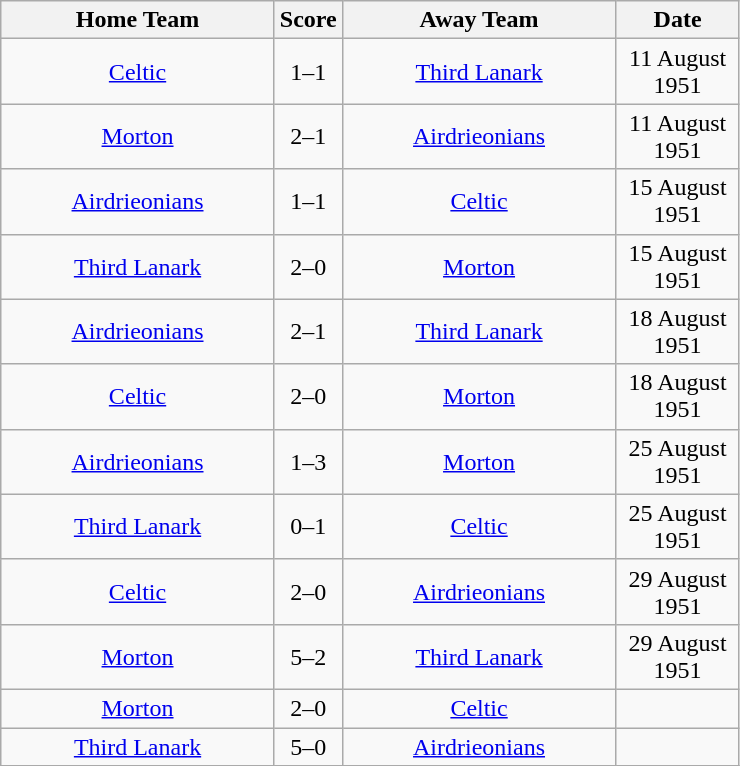<table class="wikitable" style="text-align:center;">
<tr>
<th width=175>Home Team</th>
<th width=20>Score</th>
<th width=175>Away Team</th>
<th width= 75>Date</th>
</tr>
<tr>
<td><a href='#'>Celtic</a></td>
<td>1–1</td>
<td><a href='#'>Third Lanark</a></td>
<td>11 August 1951</td>
</tr>
<tr>
<td><a href='#'>Morton</a></td>
<td>2–1</td>
<td><a href='#'>Airdrieonians</a></td>
<td>11 August 1951</td>
</tr>
<tr>
<td><a href='#'>Airdrieonians</a></td>
<td>1–1</td>
<td><a href='#'>Celtic</a></td>
<td>15 August 1951</td>
</tr>
<tr>
<td><a href='#'>Third Lanark</a></td>
<td>2–0</td>
<td><a href='#'>Morton</a></td>
<td>15 August 1951</td>
</tr>
<tr>
<td><a href='#'>Airdrieonians</a></td>
<td>2–1</td>
<td><a href='#'>Third Lanark</a></td>
<td>18 August 1951</td>
</tr>
<tr>
<td><a href='#'>Celtic</a></td>
<td>2–0</td>
<td><a href='#'>Morton</a></td>
<td>18 August 1951</td>
</tr>
<tr>
<td><a href='#'>Airdrieonians</a></td>
<td>1–3</td>
<td><a href='#'>Morton</a></td>
<td>25 August 1951</td>
</tr>
<tr>
<td><a href='#'>Third Lanark</a></td>
<td>0–1</td>
<td><a href='#'>Celtic</a></td>
<td>25 August 1951</td>
</tr>
<tr>
<td><a href='#'>Celtic</a></td>
<td>2–0</td>
<td><a href='#'>Airdrieonians</a></td>
<td>29 August 1951</td>
</tr>
<tr>
<td><a href='#'>Morton</a></td>
<td>5–2</td>
<td><a href='#'>Third Lanark</a></td>
<td>29 August 1951</td>
</tr>
<tr>
<td><a href='#'>Morton</a></td>
<td>2–0</td>
<td><a href='#'>Celtic</a></td>
<td></td>
</tr>
<tr>
<td><a href='#'>Third Lanark</a></td>
<td>5–0</td>
<td><a href='#'>Airdrieonians</a></td>
<td></td>
</tr>
<tr>
</tr>
</table>
